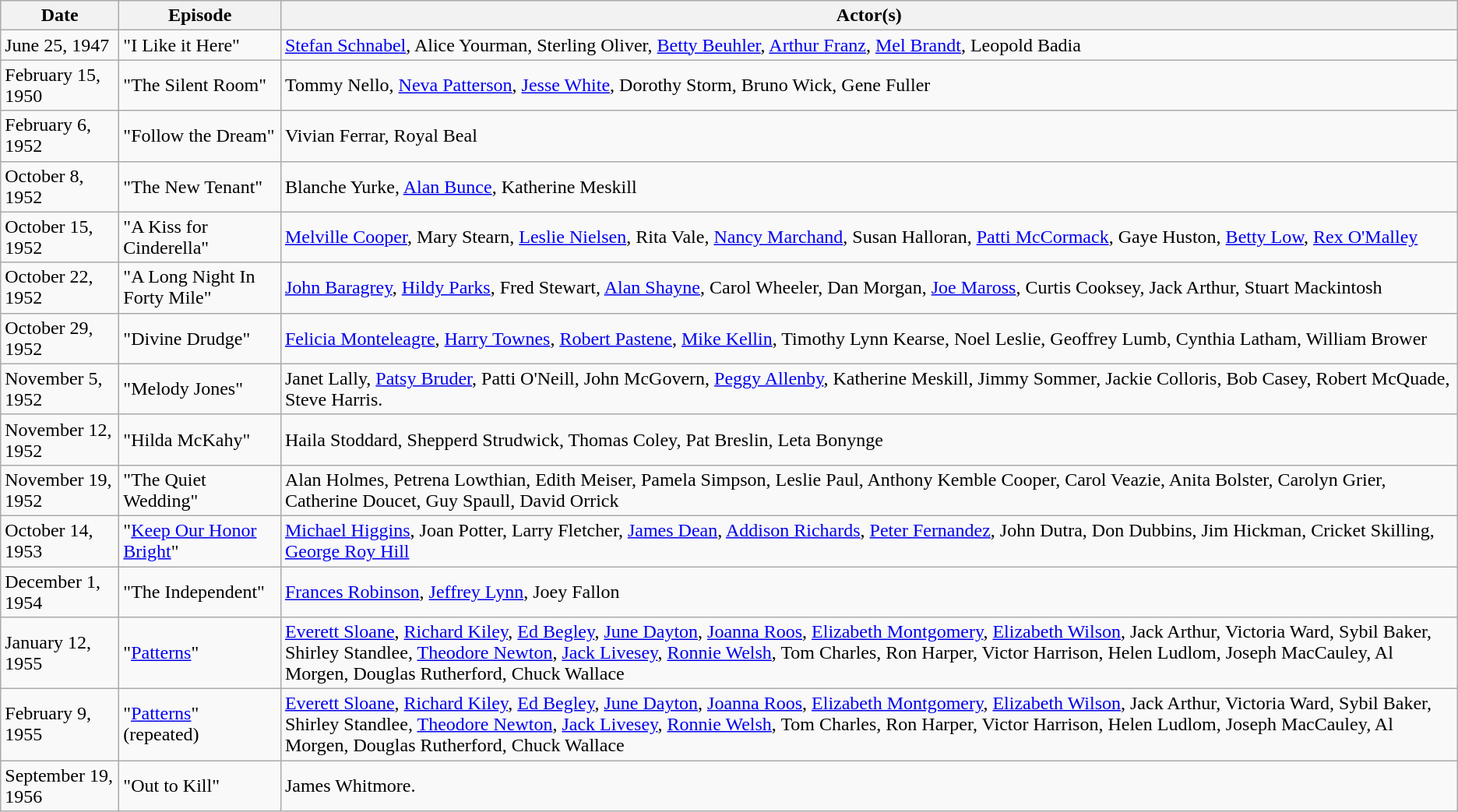<table class="wikitable">
<tr>
<th>Date</th>
<th>Episode</th>
<th>Actor(s)</th>
</tr>
<tr>
<td>June 25, 1947</td>
<td>"I Like it Here"</td>
<td><a href='#'>Stefan Schnabel</a>, Alice Yourman, Sterling Oliver, <a href='#'>Betty Beuhler</a>, <a href='#'>Arthur Franz</a>, <a href='#'>Mel Brandt</a>, Leopold Badia</td>
</tr>
<tr>
<td>February 15, 1950</td>
<td>"The Silent Room"</td>
<td>Tommy Nello, <a href='#'>Neva Patterson</a>, <a href='#'>Jesse White</a>, Dorothy Storm, Bruno Wick, Gene Fuller </td>
</tr>
<tr>
<td>February 6, 1952</td>
<td>"Follow the Dream"</td>
<td>Vivian Ferrar, Royal Beal</td>
</tr>
<tr>
<td>October 8, 1952</td>
<td>"The New Tenant"</td>
<td>Blanche Yurke, <a href='#'>Alan Bunce</a>, Katherine Meskill</td>
</tr>
<tr>
<td>October 15, 1952</td>
<td>"A Kiss for Cinderella"</td>
<td><a href='#'>Melville Cooper</a>, Mary Stearn, <a href='#'>Leslie Nielsen</a>, Rita Vale, <a href='#'>Nancy Marchand</a>, Susan Halloran, <a href='#'>Patti McCormack</a>, Gaye Huston, <a href='#'>Betty Low</a>, <a href='#'>Rex O'Malley</a></td>
</tr>
<tr>
<td>October 22, 1952</td>
<td>"A Long Night In Forty Mile"</td>
<td><a href='#'>John Baragrey</a>, <a href='#'>Hildy Parks</a>, Fred Stewart, <a href='#'>Alan Shayne</a>, Carol Wheeler, Dan Morgan, <a href='#'>Joe Maross</a>, Curtis Cooksey, Jack Arthur, Stuart Mackintosh</td>
</tr>
<tr>
<td>October 29, 1952</td>
<td>"Divine Drudge"</td>
<td><a href='#'>Felicia Monteleagre</a>, <a href='#'>Harry Townes</a>, <a href='#'>Robert Pastene</a>, <a href='#'>Mike Kellin</a>, Timothy Lynn Kearse, Noel Leslie, Geoffrey Lumb, Cynthia Latham, William Brower</td>
</tr>
<tr>
<td>November 5, 1952</td>
<td>"Melody Jones"</td>
<td>Janet Lally, <a href='#'>Patsy Bruder</a>, Patti O'Neill, John McGovern, <a href='#'>Peggy Allenby</a>, Katherine Meskill, Jimmy Sommer, Jackie Colloris, Bob Casey, Robert McQuade, Steve Harris.</td>
</tr>
<tr>
<td>November 12, 1952</td>
<td>"Hilda McKahy"</td>
<td>Haila Stoddard, Shepperd Strudwick, Thomas Coley, Pat Breslin, Leta Bonynge</td>
</tr>
<tr>
<td>November 19, 1952</td>
<td>"The Quiet Wedding"</td>
<td>Alan Holmes, Petrena Lowthian, Edith Meiser, Pamela Simpson, Leslie Paul, Anthony Kemble Cooper, Carol Veazie, Anita Bolster, Carolyn Grier, Catherine Doucet, Guy Spaull, David Orrick</td>
</tr>
<tr>
<td>October 14, 1953</td>
<td>"<a href='#'>Keep Our Honor Bright</a>"</td>
<td><a href='#'>Michael Higgins</a>, Joan Potter, Larry Fletcher, <a href='#'>James Dean</a>, <a href='#'>Addison Richards</a>, <a href='#'>Peter Fernandez</a>, John Dutra, Don Dubbins, Jim Hickman, Cricket Skilling, <a href='#'>George Roy Hill</a></td>
</tr>
<tr>
<td>December 1, 1954</td>
<td>"The Independent"</td>
<td><a href='#'>Frances Robinson</a>, <a href='#'>Jeffrey Lynn</a>, Joey Fallon</td>
</tr>
<tr>
<td>January 12, 1955</td>
<td>"<a href='#'>Patterns</a>"</td>
<td><a href='#'>Everett Sloane</a>, <a href='#'>Richard Kiley</a>, <a href='#'>Ed Begley</a>, <a href='#'>June Dayton</a>, <a href='#'>Joanna Roos</a>, <a href='#'>Elizabeth Montgomery</a>, <a href='#'>Elizabeth Wilson</a>, Jack Arthur, Victoria Ward, Sybil Baker, Shirley Standlee, <a href='#'>Theodore Newton</a>, <a href='#'>Jack Livesey</a>, <a href='#'>Ronnie Welsh</a>, Tom Charles, Ron Harper, Victor Harrison, Helen Ludlom, Joseph MacCauley, Al Morgen, Douglas Rutherford, Chuck Wallace</td>
</tr>
<tr>
<td>February 9, 1955</td>
<td>"<a href='#'>Patterns</a>" (repeated)</td>
<td><a href='#'>Everett Sloane</a>, <a href='#'>Richard Kiley</a>, <a href='#'>Ed Begley</a>, <a href='#'>June Dayton</a>, <a href='#'>Joanna Roos</a>, <a href='#'>Elizabeth Montgomery</a>, <a href='#'>Elizabeth Wilson</a>, Jack Arthur, Victoria Ward, Sybil Baker, Shirley Standlee, <a href='#'>Theodore Newton</a>, <a href='#'>Jack Livesey</a>, <a href='#'>Ronnie Welsh</a>, Tom Charles, Ron Harper, Victor Harrison, Helen Ludlom, Joseph MacCauley, Al Morgen, Douglas Rutherford, Chuck Wallace</td>
</tr>
<tr>
<td>September 19, 1956</td>
<td>"Out to Kill"</td>
<td>James Whitmore.</td>
</tr>
</table>
